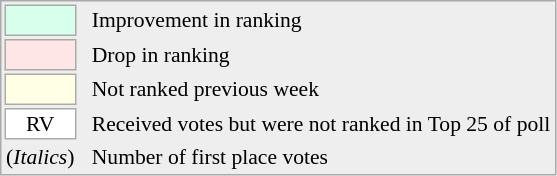<table align=left style="font-size:90%; border:1px solid #aaaaaa; white-space:nowrap; background:#eeeeee;">
<tr>
<td style="background:#d8ffeb; width:20px; border:1px solid #aaaaaa;"> </td>
<td rowspan=5> </td>
<td>Improvement in ranking</td>
</tr>
<tr>
<td style="background:#ffe6e6; width:20px; border:1px solid #aaaaaa;"> </td>
<td>Drop in ranking</td>
</tr>
<tr>
<td style="background:#ffffe6; width:20px; border:1px solid #aaaaaa;"> </td>
<td>Not ranked previous week</td>
</tr>
<tr>
<td align=center style="width:20px; border:1px solid #aaaaaa; background:white;">RV</td>
<td>Received votes but were not ranked in Top 25 of poll</td>
</tr>
<tr>
<td>(<em>Italics</em>)</td>
<td>Number of first place votes</td>
</tr>
</table>
